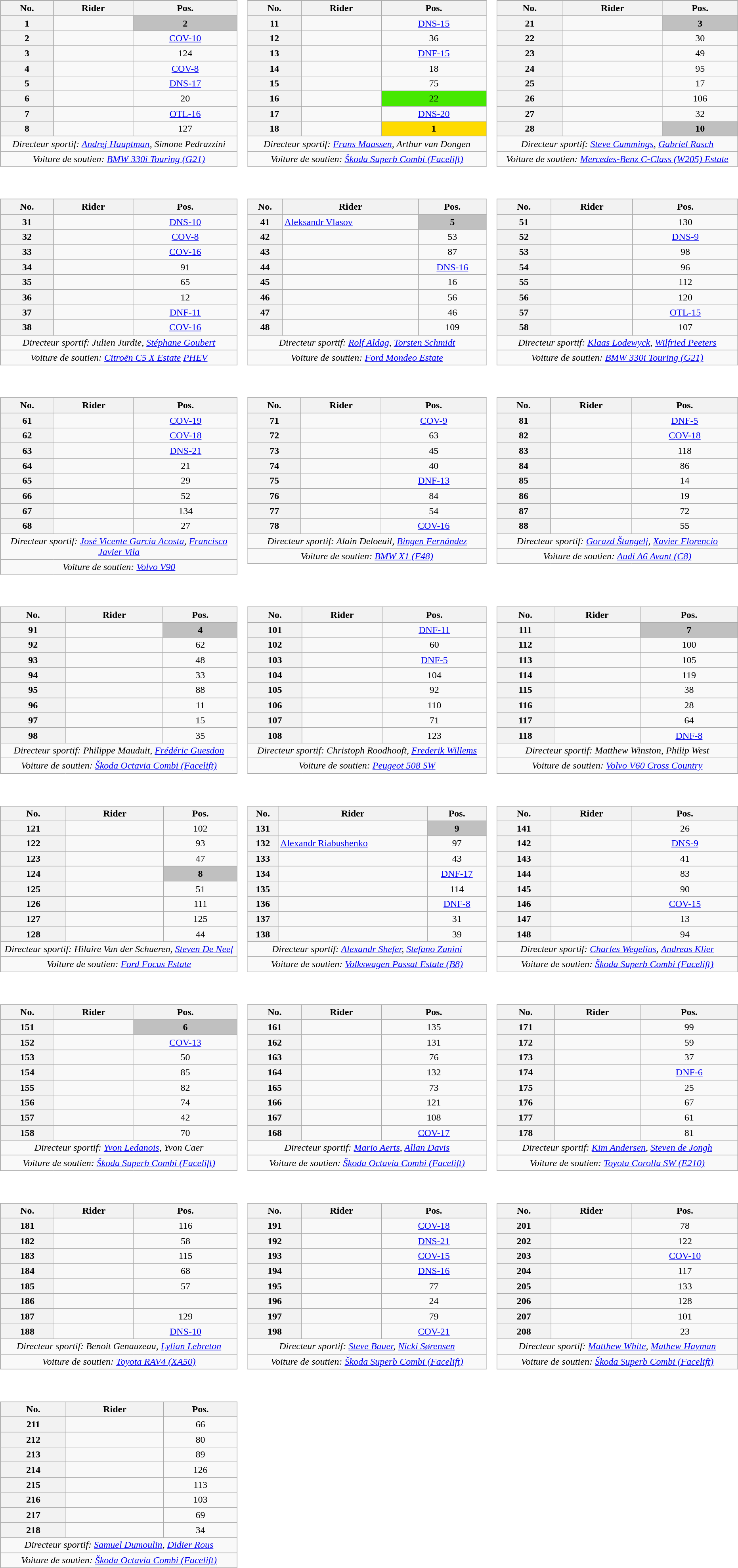<table>
<tr valign="top">
<td style="width:33%;"><br><table class="wikitable plainrowheaders" style="text-align:center; width:97%">
<tr>
</tr>
<tr style="text-align:center;">
<th scope="col">No.</th>
<th scope="col">Rider</th>
<th scope="col">Pos.</th>
</tr>
<tr>
<th scope="row" style="text-align:center;">1</th>
<td style="text-align:left;"> </td>
<td style="text-align:center; background:silver;"><strong>2</strong></td>
</tr>
<tr>
<th scope="row" style="text-align:center;">2</th>
<td style="text-align:left;"></td>
<td><a href='#'>COV-10</a></td>
</tr>
<tr>
<th scope="row" style="text-align:center;">3</th>
<td style="text-align:left;"></td>
<td>124</td>
</tr>
<tr>
<th scope="row" style="text-align:center;">4</th>
<td style="text-align:left;"></td>
<td><a href='#'>COV-8</a></td>
</tr>
<tr>
<th scope="row" style="text-align:center;">5</th>
<td style="text-align:left;"></td>
<td><a href='#'>DNS-17</a></td>
</tr>
<tr>
<th scope="row" style="text-align:center;">6</th>
<td style="text-align:left;"></td>
<td>20</td>
</tr>
<tr>
<th scope="row" style="text-align:center;">7</th>
<td style="text-align:left;"></td>
<td><a href='#'>OTL-16</a></td>
</tr>
<tr>
<th scope="row" style="text-align:center;">8</th>
<td style="text-align:left;"></td>
<td>127</td>
</tr>
<tr align=center>
<td colspan="3"><em>Directeur sportif: <a href='#'>Andrej Hauptman</a>, Simone Pedrazzini</em></td>
</tr>
<tr align=center>
<td colspan="3"><em>Voiture de soutien:  <a href='#'>BMW 330i Touring (G21)</a></em></td>
</tr>
</table>
</td>
<td><br><table class="wikitable plainrowheaders" style="text-align:center; width:97%">
<tr>
</tr>
<tr style="text-align:center;">
<th scope="col">No.</th>
<th scope="col">Rider</th>
<th scope="col">Pos.</th>
</tr>
<tr>
<th scope="row" style="text-align:center;">11</th>
<td style="text-align:left;"></td>
<td><a href='#'>DNS-15</a></td>
</tr>
<tr>
<th scope="row" style="text-align:center;">12</th>
<td style="text-align:left;"></td>
<td>36</td>
</tr>
<tr>
<th scope="row" style="text-align:center;">13</th>
<td style="text-align:left;"></td>
<td><a href='#'>DNF-15</a></td>
</tr>
<tr>
<th scope="row" style="text-align:center;">14</th>
<td style="text-align:left;"></td>
<td>18</td>
</tr>
<tr>
<th scope="row" style="text-align:center;">15</th>
<td style="text-align:left;"></td>
<td>75</td>
</tr>
<tr>
<th scope="row" style="text-align:center;">16</th>
<td style="text-align:left;"> </td>
<td style="text-align:center; background:#46E800;">22</td>
</tr>
<tr>
<th scope="row" style="text-align:center;">17</th>
<td style="text-align:left;"></td>
<td><a href='#'>DNS-20</a></td>
</tr>
<tr>
<th scope="row" style="text-align:center;">18</th>
<td style="text-align:left;"> </td>
<td style="text-align:center; background:#FFDB00;"><strong>1</strong></td>
</tr>
<tr align=center>
<td colspan="3"><em>Directeur sportif: <a href='#'>Frans Maassen</a>, Arthur van Dongen</em></td>
</tr>
<tr align=center>
<td colspan="3"><em>Voiture de soutien: <a href='#'>Škoda Superb Combi (Facelift)</a></em></td>
</tr>
</table>
</td>
<td><br><table class="wikitable plainrowheaders" style="text-align:center; width:97%">
<tr>
</tr>
<tr style="text-align:center;">
<th scope="col">No.</th>
<th scope="col">Rider</th>
<th scope="col">Pos.</th>
</tr>
<tr>
<th scope="row" style="text-align:center;">21</th>
<td style="text-align:left;"></td>
<td style="text-align:center; background:silver;"><strong>3</strong></td>
</tr>
<tr>
<th scope="row" style="text-align:center;">22</th>
<td style="text-align:left;"></td>
<td>30</td>
</tr>
<tr>
<th scope="row" style="text-align:center;">23</th>
<td style="text-align:left;"></td>
<td>49</td>
</tr>
<tr>
<th scope="row" style="text-align:center;">24</th>
<td style="text-align:left;"></td>
<td>95</td>
</tr>
<tr>
<th scope="row" style="text-align:center;">25</th>
<td style="text-align:left;"></td>
<td>17</td>
</tr>
<tr>
<th scope="row" style="text-align:center;">26</th>
<td style="text-align:left;"></td>
<td>106</td>
</tr>
<tr>
<th scope="row" style="text-align:center;">27</th>
<td style="text-align:left;"></td>
<td>32</td>
</tr>
<tr>
<th scope="row" style="text-align:center;">28</th>
<td style="text-align:left;"></td>
<td style="text-align:center; background:silver;"><strong>10</strong></td>
</tr>
<tr align=center>
<td colspan="3"><em>Directeur sportif: <a href='#'>Steve Cummings</a>, <a href='#'>Gabriel Rasch</a></em></td>
</tr>
<tr align=center>
<td colspan="3"><em>Voiture de soutien:  <a href='#'>Mercedes-Benz C-Class (W205) Estate</a></em></td>
</tr>
</table>
</td>
<td></td>
</tr>
<tr valign="top">
<td style="width:33%;"><br><table class="wikitable plainrowheaders" style="text-align:center; width:97%">
<tr>
</tr>
<tr style="text-align:center;">
<th scope="col">No.</th>
<th scope="col">Rider</th>
<th scope="col">Pos.</th>
</tr>
<tr>
<th scope="row" style="text-align:center;">31</th>
<td style="text-align:left;"></td>
<td><a href='#'>DNS-10</a></td>
</tr>
<tr>
<th scope="row" style="text-align:center;">32</th>
<td style="text-align:left;"></td>
<td><a href='#'>COV-8</a></td>
</tr>
<tr>
<th scope="row" style="text-align:center;">33</th>
<td style="text-align:left;"></td>
<td><a href='#'>COV-16</a></td>
</tr>
<tr>
<th scope="row" style="text-align:center;">34</th>
<td style="text-align:left;"></td>
<td>91</td>
</tr>
<tr>
<th scope="row" style="text-align:center;">35</th>
<td style="text-align:left;"></td>
<td>65</td>
</tr>
<tr>
<th scope="row" style="text-align:center;">36</th>
<td style="text-align:left;"></td>
<td>12</td>
</tr>
<tr>
<th scope="row" style="text-align:center;">37</th>
<td style="text-align:left;"></td>
<td><a href='#'>DNF-11</a></td>
</tr>
<tr>
<th scope="row" style="text-align:center;">38</th>
<td style="text-align:left;"></td>
<td><a href='#'>COV-16</a></td>
</tr>
<tr align=center>
<td colspan="3"><em>Directeur sportif: Julien Jurdie, <a href='#'>Stéphane Goubert</a></em></td>
</tr>
<tr align=center>
<td colspan="3"><em>Voiture de soutien:  <a href='#'>Citroën C5 X Estate</a> <a href='#'>PHEV</a></em></td>
</tr>
</table>
</td>
<td><br><table class="wikitable plainrowheaders" style="text-align:center; width:97%">
<tr>
</tr>
<tr style="text-align:center;">
<th scope="col">No.</th>
<th scope="col">Rider</th>
<th scope="col">Pos.</th>
</tr>
<tr>
<th scope="row" style="text-align:center;">41</th>
<td style="text-align:left;"> <a href='#'>Aleksandr Vlasov</a> </td>
<td style="text-align:center; background:silver;"><strong>5</strong></td>
</tr>
<tr>
<th scope="row" style="text-align:center;">42</th>
<td style="text-align:left;"></td>
<td>53</td>
</tr>
<tr>
<th scope="row" style="text-align:center;">43</th>
<td style="text-align:left;"></td>
<td>87</td>
</tr>
<tr>
<th scope="row" style="text-align:center;">44</th>
<td style="text-align:left;"></td>
<td><a href='#'>DNS-16</a></td>
</tr>
<tr>
<th scope="row" style="text-align:center;">45</th>
<td style="text-align:left;"></td>
<td>16</td>
</tr>
<tr>
<th scope="row" style="text-align:center;">46</th>
<td style="text-align:left;"></td>
<td>56</td>
</tr>
<tr>
<th scope="row" style="text-align:center;">47</th>
<td style="text-align:left;"></td>
<td>46</td>
</tr>
<tr>
<th scope="row" style="text-align:center;">48</th>
<td style="text-align:left;"></td>
<td>109</td>
</tr>
<tr align=center>
<td colspan="3"><em>Directeur sportif: <a href='#'>Rolf Aldag</a>, <a href='#'>Torsten Schmidt</a></em></td>
</tr>
<tr align=center>
<td colspan="3"><em>Voiture de soutien:  <a href='#'>Ford Mondeo Estate</a></em></td>
</tr>
</table>
</td>
<td><br><table class="wikitable plainrowheaders" style="text-align:center; width:97%">
<tr>
</tr>
<tr style="text-align:center;">
<th scope="col">No.</th>
<th scope="col">Rider</th>
<th scope="col">Pos.</th>
</tr>
<tr>
<th scope="row" style="text-align:center;">51</th>
<td style="text-align:left;"></td>
<td>130</td>
</tr>
<tr>
<th scope="row" style="text-align:center;">52</th>
<td style="text-align:left;"></td>
<td><a href='#'>DNS-9</a></td>
</tr>
<tr>
<th scope="row" style="text-align:center;">53</th>
<td style="text-align:left;"></td>
<td>98</td>
</tr>
<tr>
<th scope="row" style="text-align:center;">54</th>
<td style="text-align:left;"></td>
<td>96</td>
</tr>
<tr>
<th scope="row" style="text-align:center;">55</th>
<td style="text-align:left;"></td>
<td>112</td>
</tr>
<tr>
<th scope="row" style="text-align:center;">56</th>
<td style="text-align:left;"></td>
<td>120</td>
</tr>
<tr>
<th scope="row" style="text-align:center;">57</th>
<td style="text-align:left;"></td>
<td><a href='#'>OTL-15</a></td>
</tr>
<tr>
<th scope="row" style="text-align:center;">58</th>
<td style="text-align:left;"></td>
<td>107</td>
</tr>
<tr align=center>
<td colspan="3"><em>Directeur sportif: <a href='#'>Klaas Lodewyck</a>, <a href='#'>Wilfried Peeters</a></em></td>
</tr>
<tr align=center>
<td colspan="3"><em>Voiture de soutien:  <a href='#'>BMW 330i Touring (G21)</a></em></td>
</tr>
</table>
</td>
<td></td>
</tr>
<tr valign="top">
<td style="width:33%;"><br><table class="wikitable plainrowheaders" style="text-align:center; width:97%">
<tr>
</tr>
<tr style="text-align:center;">
<th scope="col">No.</th>
<th scope="col">Rider</th>
<th scope="col">Pos.</th>
</tr>
<tr>
<th scope="row" style="text-align:center;">61</th>
<td style="text-align:left;"></td>
<td><a href='#'>COV-19</a></td>
</tr>
<tr>
<th scope="row" style="text-align:center;">62</th>
<td style="text-align:left;"></td>
<td><a href='#'>COV-18</a></td>
</tr>
<tr>
<th scope="row" style="text-align:center;">63</th>
<td style="text-align:left;"></td>
<td><a href='#'>DNS-21</a></td>
</tr>
<tr>
<th scope="row" style="text-align:center;">64</th>
<td style="text-align:left;"></td>
<td>21</td>
</tr>
<tr>
<th scope="row" style="text-align:center;">65</th>
<td style="text-align:left;"></td>
<td>29</td>
</tr>
<tr>
<th scope="row" style="text-align:center;">66</th>
<td style="text-align:left;"></td>
<td>52</td>
</tr>
<tr>
<th scope="row" style="text-align:center;">67</th>
<td style="text-align:left;"></td>
<td>134</td>
</tr>
<tr>
<th scope="row" style="text-align:center;">68</th>
<td style="text-align:left;"></td>
<td>27</td>
</tr>
<tr align=center>
<td colspan="3"><em>Directeur sportif: <a href='#'>José Vicente García Acosta</a>, <a href='#'>Francisco Javier Vila</a></em></td>
</tr>
<tr align=center>
<td colspan="3"><em>Voiture de soutien:  <a href='#'>Volvo V90</a></em></td>
</tr>
</table>
</td>
<td><br><table class="wikitable plainrowheaders" style="text-align:center; width:97%">
<tr>
</tr>
<tr style="text-align:center;">
<th scope="col">No.</th>
<th scope="col">Rider</th>
<th scope="col">Pos.</th>
</tr>
<tr>
<th scope="row" style="text-align:center;">71</th>
<td style="text-align:left;"></td>
<td><a href='#'>COV-9</a></td>
</tr>
<tr>
<th scope="row" style="text-align:center;">72</th>
<td style="text-align:left;"></td>
<td>63</td>
</tr>
<tr>
<th scope="row" style="text-align:center;">73</th>
<td style="text-align:left;"></td>
<td>45</td>
</tr>
<tr>
<th scope="row" style="text-align:center;">74</th>
<td style="text-align:left;"></td>
<td>40</td>
</tr>
<tr>
<th scope="row" style="text-align:center;">75</th>
<td style="text-align:left;"></td>
<td><a href='#'>DNF-13</a></td>
</tr>
<tr>
<th scope="row" style="text-align:center;">76</th>
<td style="text-align:left;"></td>
<td>84</td>
</tr>
<tr>
<th scope="row" style="text-align:center;">77</th>
<td style="text-align:left;"></td>
<td>54</td>
</tr>
<tr>
<th scope="row" style="text-align:center;">78</th>
<td style="text-align:left;"></td>
<td><a href='#'>COV-16</a></td>
</tr>
<tr align=center>
<td colspan="3"><em>Directeur sportif: Alain Deloeuil, <a href='#'>Bingen Fernández</a></em></td>
</tr>
<tr align=center>
<td colspan="3"><em>Voiture de soutien:  <a href='#'>BMW X1 (F48)</a></em></td>
</tr>
</table>
</td>
<td><br><table class="wikitable plainrowheaders" style="text-align:center; width:97%">
<tr>
</tr>
<tr style="text-align:center;">
<th scope="col">No.</th>
<th scope="col">Rider</th>
<th scope="col">Pos.</th>
</tr>
<tr>
<th scope="row" style="text-align:center;">81</th>
<td style="text-align:left;"></td>
<td><a href='#'>DNF-5</a></td>
</tr>
<tr>
<th scope="row" style="text-align:center;">82</th>
<td style="text-align:left;"></td>
<td><a href='#'>COV-18</a></td>
</tr>
<tr>
<th scope="row" style="text-align:center;">83</th>
<td style="text-align:left;"></td>
<td>118</td>
</tr>
<tr>
<th scope="row" style="text-align:center;">84</th>
<td style="text-align:left;"></td>
<td>86</td>
</tr>
<tr>
<th scope="row" style="text-align:center;">85</th>
<td style="text-align:left;"></td>
<td>14</td>
</tr>
<tr>
<th scope="row" style="text-align:center;">86</th>
<td style="text-align:left;"></td>
<td>19</td>
</tr>
<tr>
<th scope="row" style="text-align:center;">87</th>
<td style="text-align:left;"></td>
<td>72</td>
</tr>
<tr>
<th scope="row" style="text-align:center;">88</th>
<td style="text-align:left;"></td>
<td>55</td>
</tr>
<tr align=center>
<td colspan="3"><em>Directeur sportif: <a href='#'>Gorazd Štangelj</a>, <a href='#'>Xavier Florencio</a></em></td>
</tr>
<tr align=center>
<td colspan="3"><em>Voiture de soutien:  <a href='#'>Audi A6 Avant (C8)</a></em></td>
</tr>
</table>
</td>
<td></td>
</tr>
<tr valign="top">
<td style="width:33%;"><br><table class="wikitable plainrowheaders" style="text-align:center; width:97%">
<tr>
</tr>
<tr style="text-align:center;">
<th scope="col">No.</th>
<th scope="col">Rider</th>
<th scope="col">Pos.</th>
</tr>
<tr>
<th scope="row" style="text-align:center;">91</th>
<td style="text-align:left;"></td>
<td style="text-align:center; background:silver;"><strong>4</strong></td>
</tr>
<tr>
<th scope="row" style="text-align:center;">92</th>
<td style="text-align:left;"></td>
<td>62</td>
</tr>
<tr>
<th scope="row" style="text-align:center;">93</th>
<td style="text-align:left;"></td>
<td>48</td>
</tr>
<tr>
<th scope="row" style="text-align:center;">94</th>
<td style="text-align:left;"></td>
<td>33</td>
</tr>
<tr>
<th scope="row" style="text-align:center;">95</th>
<td style="text-align:left;"></td>
<td>88</td>
</tr>
<tr>
<th scope="row" style="text-align:center;">96</th>
<td style="text-align:left;"></td>
<td>11</td>
</tr>
<tr>
<th scope="row" style="text-align:center;">97</th>
<td style="text-align:left;"></td>
<td>15</td>
</tr>
<tr>
<th scope="row" style="text-align:center;">98</th>
<td style="text-align:left;"></td>
<td>35</td>
</tr>
<tr align=center>
<td colspan="3"><em>Directeur sportif: Philippe Mauduit, <a href='#'>Frédéric Guesdon</a></em></td>
</tr>
<tr align=center>
<td colspan="3"><em>Voiture de soutien: <a href='#'>Škoda Octavia Combi (Facelift)</a></em></td>
</tr>
</table>
</td>
<td><br><table class="wikitable plainrowheaders" style="text-align:center; width:97%">
<tr>
</tr>
<tr style="text-align:center;">
<th scope="col">No.</th>
<th scope="col">Rider</th>
<th scope="col">Pos.</th>
</tr>
<tr>
<th scope="row" style="text-align:center;">101</th>
<td style="text-align:left;"></td>
<td><a href='#'>DNF-11</a></td>
</tr>
<tr>
<th scope="row" style="text-align:center;">102</th>
<td style="text-align:left;"></td>
<td>60</td>
</tr>
<tr>
<th scope="row" style="text-align:center;">103</th>
<td style="text-align:left;"></td>
<td><a href='#'>DNF-5</a></td>
</tr>
<tr>
<th scope="row" style="text-align:center;">104</th>
<td style="text-align:left;"></td>
<td>104</td>
</tr>
<tr>
<th scope="row" style="text-align:center;">105</th>
<td style="text-align:left;"></td>
<td>92</td>
</tr>
<tr>
<th scope="row" style="text-align:center;">106</th>
<td style="text-align:left;"></td>
<td>110</td>
</tr>
<tr>
<th scope="row" style="text-align:center;">107</th>
<td style="text-align:left;"></td>
<td>71</td>
</tr>
<tr>
<th scope="row" style="text-align:center;">108</th>
<td style="text-align:left;"></td>
<td>123</td>
</tr>
<tr align=center>
<td colspan="3"><em>Directeur sportif: Christoph Roodhooft, <a href='#'>Frederik Willems</a></em></td>
</tr>
<tr align=center>
<td colspan="3"><em>Voiture de soutien: <a href='#'>Peugeot 508 SW</a></em></td>
</tr>
</table>
</td>
<td><br><table class="wikitable plainrowheaders" style="text-align:center; width:97%">
<tr>
</tr>
<tr style="text-align:center;">
<th scope="col">No.</th>
<th scope="col">Rider</th>
<th scope="col">Pos.</th>
</tr>
<tr>
<th scope="row" style="text-align:center;">111</th>
<td style="text-align:left;"></td>
<td style="text-align:center; background:silver;"><strong>7</strong></td>
</tr>
<tr>
<th scope="row" style="text-align:center;">112</th>
<td style="text-align:left;"></td>
<td>100</td>
</tr>
<tr>
<th scope="row" style="text-align:center;">113</th>
<td style="text-align:left;"></td>
<td>105</td>
</tr>
<tr>
<th scope="row" style="text-align:center;">114</th>
<td style="text-align:left;"></td>
<td>119</td>
</tr>
<tr>
<th scope="row" style="text-align:center;">115</th>
<td style="text-align:left;"></td>
<td>38</td>
</tr>
<tr>
<th scope="row" style="text-align:center;">116</th>
<td style="text-align:left;"></td>
<td>28</td>
</tr>
<tr>
<th scope="row" style="text-align:center;">117</th>
<td style="text-align:left;"></td>
<td>64</td>
</tr>
<tr>
<th scope="row" style="text-align:center;">118</th>
<td style="text-align:left;"></td>
<td><a href='#'>DNF-8</a></td>
</tr>
<tr align=center>
<td colspan="3"><em>Directeur sportif: Matthew Winston, Philip West</em></td>
</tr>
<tr align=center>
<td colspan="3"><em>Voiture de soutien:  <a href='#'>Volvo V60 Cross Country</a></em></td>
</tr>
</table>
</td>
</tr>
<tr valign="top">
<td style="width:33%;"><br><table class="wikitable plainrowheaders" style="text-align:center; width:97%">
<tr>
</tr>
<tr style="text-align:center;">
<th scope="col">No.</th>
<th scope="col">Rider</th>
<th scope="col">Pos.</th>
</tr>
<tr>
<th scope="row" style="text-align:center;">121</th>
<td style="text-align:left;"></td>
<td>102</td>
</tr>
<tr>
<th scope="row" style="text-align:center;">122</th>
<td style="text-align:left;"></td>
<td>93</td>
</tr>
<tr>
<th scope="row" style="text-align:center;">123</th>
<td style="text-align:left;"></td>
<td>47</td>
</tr>
<tr>
<th scope="row" style="text-align:center;">124</th>
<td style="text-align:left;"></td>
<td style="text-align:center; background:silver;"><strong>8</strong></td>
</tr>
<tr>
<th scope="row" style="text-align:center;">125</th>
<td style="text-align:left;"></td>
<td>51</td>
</tr>
<tr>
<th scope="row" style="text-align:center;">126</th>
<td style="text-align:left;"></td>
<td>111</td>
</tr>
<tr>
<th scope="row" style="text-align:center;">127</th>
<td style="text-align:left;"></td>
<td>125</td>
</tr>
<tr>
<th scope="row" style="text-align:center;">128</th>
<td style="text-align:left;"></td>
<td>44</td>
</tr>
<tr align=center>
<td colspan="3"><em>Directeur sportif: Hilaire Van der Schueren, <a href='#'>Steven De Neef</a></em></td>
</tr>
<tr align=center>
<td colspan="3"><em>Voiture de soutien:  <a href='#'>Ford Focus Estate</a></em></td>
</tr>
</table>
</td>
<td><br><table class="wikitable plainrowheaders" style="text-align:center; width:97%">
<tr>
</tr>
<tr style="text-align:center;">
<th scope="col">No.</th>
<th scope="col">Rider</th>
<th scope="col">Pos.</th>
</tr>
<tr>
<th scope="row" style="text-align:center;">131</th>
<td style="text-align:left;"></td>
<td style="text-align:center; background:silver;"><strong>9</strong></td>
</tr>
<tr>
<th scope="row" style="text-align:center;">132</th>
<td style="text-align:left;"> <a href='#'>Alexandr Riabushenko</a> </td>
<td>97</td>
</tr>
<tr>
<th scope="row" style="text-align:center;">133</th>
<td style="text-align:left;"></td>
<td>43</td>
</tr>
<tr>
<th scope="row" style="text-align:center;">134</th>
<td style="text-align:left;"></td>
<td><a href='#'>DNF-17</a></td>
</tr>
<tr>
<th scope="row" style="text-align:center;">135</th>
<td style="text-align:left;"></td>
<td>114</td>
</tr>
<tr>
<th scope="row" style="text-align:center;">136</th>
<td style="text-align:left;"></td>
<td><a href='#'>DNF-8</a></td>
</tr>
<tr>
<th scope="row" style="text-align:center;">137</th>
<td style="text-align:left;"></td>
<td>31</td>
</tr>
<tr>
<th scope="row" style="text-align:center;">138</th>
<td style="text-align:left;"></td>
<td>39</td>
</tr>
<tr align=center>
<td colspan="3"><em>Directeur sportif: <a href='#'>Alexandr Shefer</a>, <a href='#'>Stefano Zanini</a></em></td>
</tr>
<tr align=center>
<td colspan="3"><em>Voiture de soutien:  <a href='#'>Volkswagen Passat Estate (B8)</a></em></td>
</tr>
</table>
</td>
<td><br><table class="wikitable plainrowheaders" style="text-align:center; width:97%">
<tr>
</tr>
<tr style="text-align:center;">
<th scope="col">No.</th>
<th scope="col">Rider</th>
<th scope="col">Pos.</th>
</tr>
<tr>
<th scope="row" style="text-align:center;">141</th>
<td style="text-align:left;"></td>
<td>26</td>
</tr>
<tr>
<th scope="row" style="text-align:center;">142</th>
<td style="text-align:left;"></td>
<td><a href='#'>DNS-9</a></td>
</tr>
<tr>
<th scope="row" style="text-align:center;">143</th>
<td style="text-align:left;"></td>
<td>41</td>
</tr>
<tr>
<th scope="row" style="text-align:center;">144</th>
<td style="text-align:left;"></td>
<td>83</td>
</tr>
<tr>
<th scope="row" style="text-align:center;">145</th>
<td style="text-align:left;"></td>
<td>90</td>
</tr>
<tr>
<th scope="row" style="text-align:center;">146</th>
<td style="text-align:left;"></td>
<td><a href='#'>COV-15</a></td>
</tr>
<tr>
<th scope="row" style="text-align:center;">147</th>
<td style="text-align:left;"></td>
<td>13</td>
</tr>
<tr>
<th scope="row" style="text-align:center;">148</th>
<td style="text-align:left;"></td>
<td>94</td>
</tr>
<tr align=center>
<td colspan="3"><em>Directeur sportif: <a href='#'>Charles Wegelius</a>, <a href='#'>Andreas Klier</a></em></td>
</tr>
<tr align=center>
<td colspan="3"><em>Voiture de soutien: <a href='#'>Škoda Superb Combi (Facelift)</a></em></td>
</tr>
</table>
</td>
<td></td>
</tr>
<tr valign="top">
<td style="width:33%;"><br><table class="wikitable plainrowheaders" style="text-align:center; width:97%">
<tr>
</tr>
<tr style="text-align:center;">
<th scope="col">No.</th>
<th scope="col">Rider</th>
<th scope="col">Pos.</th>
</tr>
<tr>
<th scope="row" style="text-align:center;">151</th>
<td style="text-align:left;"></td>
<td style="text-align:center; background:silver;"><strong>6</strong></td>
</tr>
<tr>
<th scope="row" style="text-align:center;">152</th>
<td style="text-align:left;"></td>
<td><a href='#'>COV-13</a></td>
</tr>
<tr>
<th scope="row" style="text-align:center;">153</th>
<td style="text-align:left;"></td>
<td>50</td>
</tr>
<tr>
<th scope="row" style="text-align:center;">154</th>
<td style="text-align:left;"></td>
<td>85</td>
</tr>
<tr>
<th scope="row" style="text-align:center;">155</th>
<td style="text-align:left;"></td>
<td>82</td>
</tr>
<tr>
<th scope="row" style="text-align:center;">156</th>
<td style="text-align:left;"></td>
<td>74</td>
</tr>
<tr>
<th scope="row" style="text-align:center;">157</th>
<td style="text-align:left;"></td>
<td>42</td>
</tr>
<tr>
<th scope="row" style="text-align:center;">158</th>
<td style="text-align:left;"></td>
<td>70</td>
</tr>
<tr align=center>
<td colspan="3"><em>Directeur sportif: <a href='#'>Yvon Ledanois</a>, Yvon Caer</em></td>
</tr>
<tr align=center>
<td colspan="3"><em>Voiture de soutien: <a href='#'>Škoda Superb Combi (Facelift)</a></em></td>
</tr>
</table>
</td>
<td><br><table class="wikitable plainrowheaders" style="text-align:center; width:97%">
<tr>
</tr>
<tr style="text-align:center;">
<th scope="col">No.</th>
<th scope="col">Rider</th>
<th scope="col">Pos.</th>
</tr>
<tr>
<th scope="row" style="text-align:center;">161</th>
<td style="text-align:left;"></td>
<td>135</td>
</tr>
<tr>
<th scope="row" style="text-align:center;">162</th>
<td style="text-align:left;"></td>
<td>131</td>
</tr>
<tr>
<th scope="row" style="text-align:center;">163</th>
<td style="text-align:left;"></td>
<td>76</td>
</tr>
<tr>
<th scope="row" style="text-align:center;">164</th>
<td style="text-align:left;"></td>
<td>132</td>
</tr>
<tr>
<th scope="row" style="text-align:center;">165</th>
<td style="text-align:left;"></td>
<td>73</td>
</tr>
<tr>
<th scope="row" style="text-align:center;">166</th>
<td style="text-align:left;"></td>
<td>121</td>
</tr>
<tr>
<th scope="row" style="text-align:center;">167</th>
<td style="text-align:left;"></td>
<td>108</td>
</tr>
<tr>
<th scope="row" style="text-align:center;">168</th>
<td style="text-align:left;"></td>
<td><a href='#'>COV-17</a></td>
</tr>
<tr align=center>
<td colspan="3"><em>Directeur sportif: <a href='#'>Mario Aerts</a>, <a href='#'>Allan Davis</a></em></td>
</tr>
<tr align=center>
<td colspan="3"><em>Voiture de soutien: <a href='#'>Škoda Octavia Combi (Facelift)</a></em></td>
</tr>
</table>
</td>
<td><br><table class="wikitable plainrowheaders" style="text-align:center; width:97%">
<tr>
</tr>
<tr style="text-align:center;">
<th scope="col">No.</th>
<th scope="col">Rider</th>
<th scope="col">Pos.</th>
</tr>
<tr>
<th scope="row" style="text-align:center;">171</th>
<td style="text-align:left;"></td>
<td>99</td>
</tr>
<tr>
<th scope="row" style="text-align:center;">172</th>
<td style="text-align:left;"></td>
<td>59</td>
</tr>
<tr>
<th scope="row" style="text-align:center;">173</th>
<td style="text-align:left;"></td>
<td>37</td>
</tr>
<tr>
<th scope="row" style="text-align:center;">174</th>
<td style="text-align:left;"></td>
<td><a href='#'>DNF-6</a></td>
</tr>
<tr>
<th scope="row" style="text-align:center;">175</th>
<td style="text-align:left;"></td>
<td>25</td>
</tr>
<tr>
<th scope="row" style="text-align:center;">176</th>
<td style="text-align:left;"></td>
<td>67</td>
</tr>
<tr>
<th scope="row" style="text-align:center;">177</th>
<td style="text-align:left;"></td>
<td>61</td>
</tr>
<tr>
<th scope="row" style="text-align:center;">178</th>
<td style="text-align:left;"></td>
<td>81</td>
</tr>
<tr align=center>
<td colspan="3"><em>Directeur sportif: <a href='#'>Kim Andersen</a>, <a href='#'>Steven de Jongh</a></em></td>
</tr>
<tr align=center>
<td colspan="3"><em>Voiture de soutien:  <a href='#'>Toyota Corolla SW (E210)</a></em></td>
</tr>
</table>
</td>
<td></td>
</tr>
<tr valign="top">
<td style="width:33%;"><br><table class="wikitable plainrowheaders" style="text-align:center; width:97%">
<tr>
</tr>
<tr style="text-align:center;">
<th scope="col">No.</th>
<th scope="col">Rider</th>
<th scope="col">Pos.</th>
</tr>
<tr>
<th scope="row" style="text-align:center;">181</th>
<td style="text-align:left;"></td>
<td>116</td>
</tr>
<tr>
<th scope="row" style="text-align:center;">182</th>
<td style="text-align:left;"></td>
<td>58</td>
</tr>
<tr>
<th scope="row" style="text-align:center;">183</th>
<td style="text-align:left;"></td>
<td>115</td>
</tr>
<tr>
<th scope="row" style="text-align:center;">184</th>
<td style="text-align:left;"></td>
<td>68</td>
</tr>
<tr>
<th scope="row" style="text-align:center;">185</th>
<td style="text-align:left;"></td>
<td>57</td>
</tr>
<tr>
<th scope="row" style="text-align:center;">186</th>
<td style="text-align:left;"></td>
<td></td>
</tr>
<tr>
<th scope="row" style="text-align:center;">187</th>
<td style="text-align:left;"></td>
<td>129</td>
</tr>
<tr>
<th scope="row" style="text-align:center;">188</th>
<td style="text-align:left;"></td>
<td><a href='#'>DNS-10</a></td>
</tr>
<tr align=center>
<td colspan="3"><em>Directeur sportif: Benoit Genauzeau, <a href='#'>Lylian Lebreton</a></em></td>
</tr>
<tr align=center>
<td colspan="3"><em>Voiture de soutien:  <a href='#'>Toyota RAV4 (XA50)</a></em></td>
</tr>
</table>
</td>
<td><br><table class="wikitable plainrowheaders" style="text-align:center; width:97%">
<tr>
</tr>
<tr style="text-align:center;">
<th scope="col">No.</th>
<th scope="col">Rider</th>
<th scope="col">Pos.</th>
</tr>
<tr>
<th scope="row" style="text-align:center;">191</th>
<td style="text-align:left;"></td>
<td><a href='#'>COV-18</a></td>
</tr>
<tr>
<th scope="row" style="text-align:center;">192</th>
<td style="text-align:left;"></td>
<td><a href='#'>DNS-21</a></td>
</tr>
<tr>
<th scope="row" style="text-align:center;">193</th>
<td style="text-align:left;"></td>
<td><a href='#'>COV-15</a></td>
</tr>
<tr>
<th scope="row" style="text-align:center;">194</th>
<td style="text-align:left;"></td>
<td><a href='#'>DNS-16</a></td>
</tr>
<tr>
<th scope="row" style="text-align:center;">195</th>
<td style="text-align:left;"></td>
<td>77</td>
</tr>
<tr>
<th scope="row" style="text-align:center;">196</th>
<td style="text-align:left;"></td>
<td>24</td>
</tr>
<tr>
<th scope="row" style="text-align:center;">197</th>
<td style="text-align:left;"></td>
<td>79</td>
</tr>
<tr>
<th scope="row" style="text-align:center;">198</th>
<td style="text-align:left;"></td>
<td><a href='#'>COV-21</a></td>
</tr>
<tr align=center>
<td colspan="3"><em>Directeur sportif: <a href='#'>Steve Bauer</a>, <a href='#'>Nicki Sørensen</a></em></td>
</tr>
<tr align=center>
<td colspan="3"><em>Voiture de soutien: <a href='#'>Škoda Superb Combi (Facelift)</a></em></td>
</tr>
</table>
</td>
<td><br><table class="wikitable plainrowheaders" style="text-align:center; width:97%">
<tr>
</tr>
<tr style="text-align:center;">
<th scope="col">No.</th>
<th scope="col">Rider</th>
<th scope="col">Pos.</th>
</tr>
<tr>
<th scope="row" style="text-align:center;">201</th>
<td style="text-align:left;"></td>
<td>78</td>
</tr>
<tr>
<th scope="row" style="text-align:center;">202</th>
<td style="text-align:left;"></td>
<td>122</td>
</tr>
<tr>
<th scope="row" style="text-align:center;">203</th>
<td style="text-align:left;"></td>
<td><a href='#'>COV-10</a></td>
</tr>
<tr>
<th scope="row" style="text-align:center;">204</th>
<td style="text-align:left;"></td>
<td>117</td>
</tr>
<tr>
<th scope="row" style="text-align:center;">205</th>
<td style="text-align:left;"></td>
<td>133</td>
</tr>
<tr>
<th scope="row" style="text-align:center;">206</th>
<td style="text-align:left;"></td>
<td>128</td>
</tr>
<tr>
<th scope="row" style="text-align:center;">207</th>
<td style="text-align:left;"></td>
<td>101</td>
</tr>
<tr>
<th scope="row" style="text-align:center;">208</th>
<td style="text-align:left;"></td>
<td>23</td>
</tr>
<tr align=center>
<td colspan="3"><em>Directeur sportif: <a href='#'>Matthew White</a>, <a href='#'>Mathew Hayman</a></em></td>
</tr>
<tr align=center>
<td colspan="3"><em>Voiture de soutien: <a href='#'>Škoda Superb Combi (Facelift)</a></em></td>
</tr>
</table>
</td>
<td></td>
</tr>
<tr valign="top">
<td style="width:33%;"><br><table class="wikitable plainrowheaders" style="text-align:center; width:97%">
<tr>
</tr>
<tr style="text-align:center;">
<th scope="col">No.</th>
<th scope="col">Rider</th>
<th scope="col">Pos.</th>
</tr>
<tr>
<th scope="row" style="text-align:center;">211</th>
<td style="text-align:left;"></td>
<td>66</td>
</tr>
<tr>
<th scope="row" style="text-align:center;">212</th>
<td style="text-align:left;"></td>
<td>80</td>
</tr>
<tr>
<th scope="row" style="text-align:center;">213</th>
<td style="text-align:left;"></td>
<td>89</td>
</tr>
<tr>
<th scope="row" style="text-align:center;">214</th>
<td style="text-align:left;"></td>
<td>126</td>
</tr>
<tr>
<th scope="row" style="text-align:center;">215</th>
<td style="text-align:left;"></td>
<td>113</td>
</tr>
<tr>
<th scope="row" style="text-align:center;">216</th>
<td style="text-align:left;"></td>
<td>103</td>
</tr>
<tr>
<th scope="row" style="text-align:center;">217</th>
<td style="text-align:left;"></td>
<td>69</td>
</tr>
<tr>
<th scope="row" style="text-align:center;">218</th>
<td style="text-align:left;"></td>
<td>34</td>
</tr>
<tr align=center>
<td colspan="3"><em>Directeur sportif: <a href='#'>Samuel Dumoulin</a>, <a href='#'>Didier Rous</a></em></td>
</tr>
<tr align=center>
<td colspan="3"><em>Voiture de soutien: <a href='#'>Škoda Octavia Combi (Facelift)</a></em></td>
</tr>
</table>
</td>
</tr>
</table>
